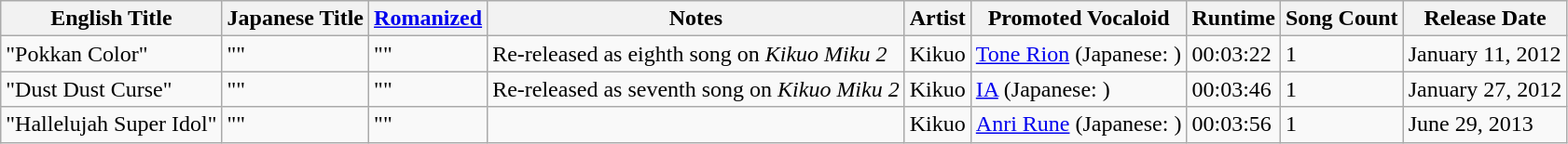<table class="wikitable sortable">
<tr>
<th>English Title</th>
<th>Japanese Title</th>
<th><a href='#'>Romanized</a></th>
<th>Notes</th>
<th>Artist</th>
<th>Promoted Vocaloid</th>
<th>Runtime</th>
<th>Song Count</th>
<th>Release Date</th>
</tr>
<tr>
<td>"Pokkan Color"</td>
<td>""</td>
<td>""</td>
<td>Re-released as eighth song on <em>Kikuo Miku 2</em></td>
<td>Kikuo</td>
<td><a href='#'>Tone Rion</a> (Japanese: )</td>
<td>00:03:22</td>
<td>1</td>
<td>January 11, 2012</td>
</tr>
<tr>
<td>"Dust Dust Curse"</td>
<td>""</td>
<td>""</td>
<td>Re-released as seventh song on <em>Kikuo Miku 2</em></td>
<td>Kikuo</td>
<td><a href='#'>IA</a> (Japanese: )</td>
<td>00:03:46</td>
<td>1</td>
<td>January 27, 2012</td>
</tr>
<tr>
<td>"Hallelujah Super Idol"</td>
<td>""</td>
<td>""</td>
<td></td>
<td>Kikuo</td>
<td><a href='#'>Anri Rune</a> (Japanese: )</td>
<td>00:03:56</td>
<td>1</td>
<td>June 29, 2013</td>
</tr>
</table>
